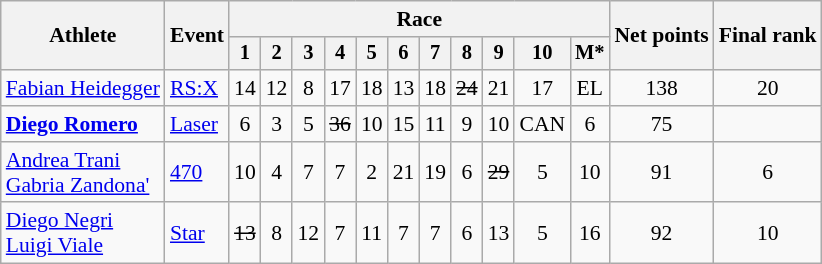<table class="wikitable" style="font-size:90%">
<tr>
<th rowspan=2>Athlete</th>
<th rowspan=2>Event</th>
<th colspan=11>Race</th>
<th rowspan=2>Net points</th>
<th rowspan=2>Final rank</th>
</tr>
<tr style="font-size:95%">
<th>1</th>
<th>2</th>
<th>3</th>
<th>4</th>
<th>5</th>
<th>6</th>
<th>7</th>
<th>8</th>
<th>9</th>
<th>10</th>
<th>M*</th>
</tr>
<tr align=center>
<td align=left><a href='#'>Fabian Heidegger</a></td>
<td align=left><a href='#'>RS:X</a></td>
<td>14</td>
<td>12</td>
<td>8</td>
<td>17</td>
<td>18</td>
<td>13</td>
<td>18</td>
<td><s>24</s></td>
<td>21</td>
<td>17</td>
<td>EL</td>
<td>138</td>
<td>20</td>
</tr>
<tr align=center>
<td align=left><strong><a href='#'>Diego Romero</a></strong></td>
<td align=left><a href='#'>Laser</a></td>
<td>6</td>
<td>3</td>
<td>5</td>
<td><s>36</s></td>
<td>10</td>
<td>15</td>
<td>11</td>
<td>9</td>
<td>10</td>
<td>CAN</td>
<td>6</td>
<td>75</td>
<td></td>
</tr>
<tr align=center>
<td align=left><a href='#'>Andrea Trani</a><br><a href='#'>Gabria Zandona'</a></td>
<td align=left><a href='#'>470</a></td>
<td>10</td>
<td>4</td>
<td>7</td>
<td>7</td>
<td>2</td>
<td>21</td>
<td>19</td>
<td>6</td>
<td><s>29</s></td>
<td>5</td>
<td>10</td>
<td>91</td>
<td>6</td>
</tr>
<tr align=center>
<td align=left><a href='#'>Diego Negri</a><br><a href='#'>Luigi Viale</a></td>
<td align=left><a href='#'>Star</a></td>
<td><s>13</s></td>
<td>8</td>
<td>12</td>
<td>7</td>
<td>11</td>
<td>7</td>
<td>7</td>
<td>6</td>
<td>13</td>
<td>5</td>
<td>16</td>
<td>92</td>
<td>10</td>
</tr>
</table>
